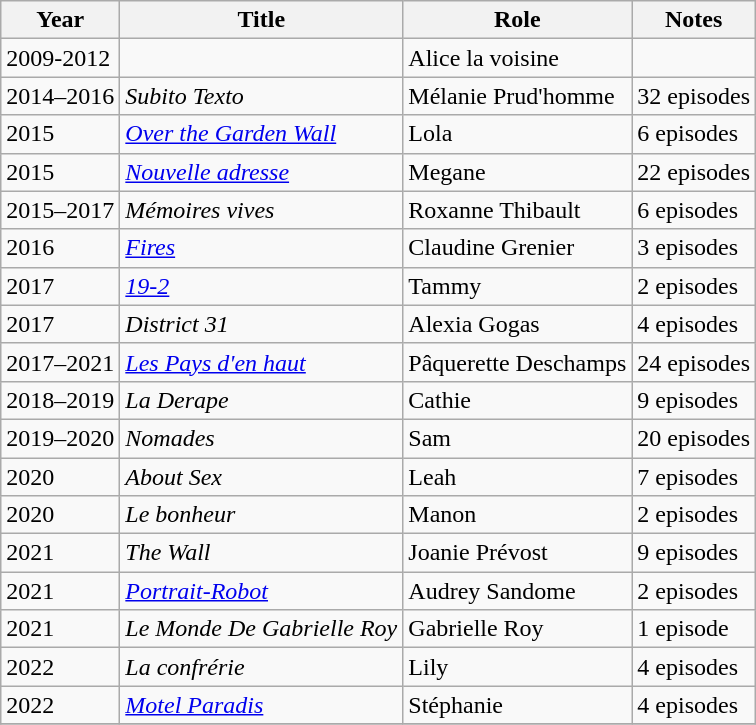<table class="wikitable sortable">
<tr>
<th>Year</th>
<th>Title</th>
<th>Role</th>
<th>Notes</th>
</tr>
<tr>
<td>2009-2012</td>
<td><em></em></td>
<td>Alice la voisine</td>
</tr>
<tr>
<td>2014–2016</td>
<td><em>Subito Texto</em></td>
<td>Mélanie Prud'homme</td>
<td>32 episodes</td>
</tr>
<tr>
<td>2015</td>
<td><em><a href='#'>Over the Garden Wall</a></em></td>
<td>Lola</td>
<td>6 episodes</td>
</tr>
<tr>
<td>2015</td>
<td><em><a href='#'>Nouvelle adresse</a></em></td>
<td>Megane</td>
<td>22 episodes</td>
</tr>
<tr>
<td>2015–2017</td>
<td><em>Mémoires vives</em></td>
<td>Roxanne Thibault</td>
<td>6 episodes</td>
</tr>
<tr>
<td>2016</td>
<td><a href='#'><em>Fires</em></a></td>
<td>Claudine Grenier</td>
<td>3 episodes</td>
</tr>
<tr>
<td>2017</td>
<td><a href='#'><em>19-2</em></a></td>
<td>Tammy</td>
<td>2 episodes</td>
</tr>
<tr>
<td>2017</td>
<td><em>District 31</em></td>
<td>Alexia Gogas</td>
<td>4 episodes</td>
</tr>
<tr>
<td>2017–2021</td>
<td><em><a href='#'>Les Pays d'en haut</a></em></td>
<td>Pâquerette Deschamps</td>
<td>24 episodes</td>
</tr>
<tr>
<td>2018–2019</td>
<td><em>La Derape</em></td>
<td>Cathie</td>
<td>9 episodes</td>
</tr>
<tr>
<td>2019–2020</td>
<td><em>Nomades</em></td>
<td>Sam</td>
<td>20 episodes</td>
</tr>
<tr>
<td>2020</td>
<td><em>About Sex</em></td>
<td>Leah</td>
<td>7 episodes</td>
</tr>
<tr>
<td>2020</td>
<td><em>Le bonheur</em></td>
<td>Manon</td>
<td>2 episodes</td>
</tr>
<tr>
<td>2021</td>
<td><em>The Wall</em></td>
<td>Joanie Prévost</td>
<td>9 episodes</td>
</tr>
<tr>
<td>2021</td>
<td><em><a href='#'>Portrait-Robot</a></em></td>
<td>Audrey Sandome</td>
<td>2 episodes</td>
</tr>
<tr>
<td>2021</td>
<td><em>Le Monde De Gabrielle Roy</em></td>
<td>Gabrielle Roy</td>
<td>1 episode</td>
</tr>
<tr>
<td>2022</td>
<td><em>La confrérie</em></td>
<td>Lily</td>
<td>4 episodes</td>
</tr>
<tr>
<td>2022</td>
<td><em><a href='#'>Motel Paradis</a></em></td>
<td>Stéphanie</td>
<td>4 episodes</td>
</tr>
<tr>
</tr>
</table>
